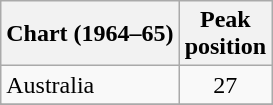<table class="wikitable sortable">
<tr>
<th>Chart (1964–65)</th>
<th>Peak<br>position</th>
</tr>
<tr>
<td>Australia</td>
<td style="text-align:center;">27</td>
</tr>
<tr>
</tr>
<tr>
</tr>
<tr>
</tr>
<tr>
</tr>
<tr>
</tr>
</table>
